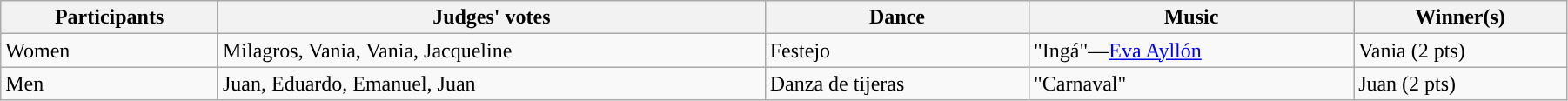<table class="wikitable" style="width:95%; white-space:nowrap;">
<tr>
<th>Participants</th>
<th>Judges' votes</th>
<th>Dance</th>
<th>Music</th>
<th>Winner(s)</th>
</tr>
<tr>
<td>Women</td>
<td>Milagros, Vania, Vania, Jacqueline</td>
<td>Festejo</td>
<td>"Ingá"—<a href='#'>Eva Ayllón</a></td>
<td>Vania (2 pts)</td>
</tr>
<tr>
<td>Men</td>
<td>Juan, Eduardo, Emanuel, Juan</td>
<td>Danza de tijeras</td>
<td>"Carnaval"</td>
<td>Juan (2 pts)</td>
</tr>
</table>
